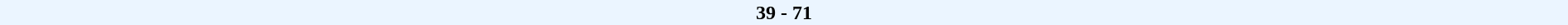<table cellspacing=0 width=100% style=background:#EBF5FF>
<tr>
<td width=22% align=right><strong></strong></td>
<td align=center width=15%><strong>39 - 71 </strong></td>
<td width=22%><strong></strong></td>
</tr>
</table>
